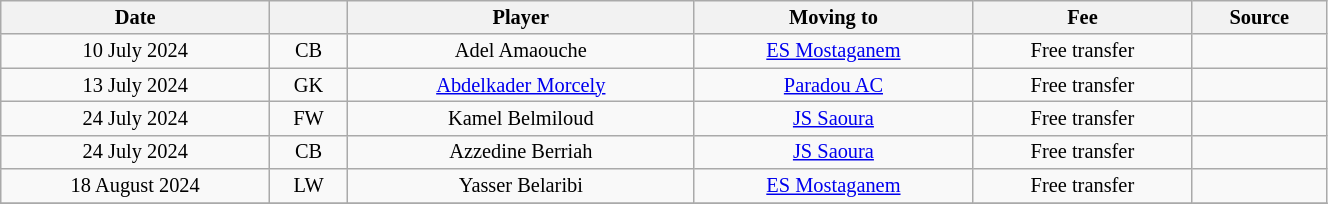<table class="wikitable sortable" style="width:70%; text-align:center; font-size:85%; text-align:centre;">
<tr>
<th>Date</th>
<th></th>
<th>Player</th>
<th>Moving to</th>
<th>Fee</th>
<th>Source</th>
</tr>
<tr>
<td>10 July 2024</td>
<td>CB</td>
<td> Adel Amaouche</td>
<td><a href='#'>ES Mostaganem</a></td>
<td>Free transfer</td>
<td></td>
</tr>
<tr>
<td>13 July 2024</td>
<td>GK</td>
<td> <a href='#'>Abdelkader Morcely</a></td>
<td><a href='#'>Paradou AC</a></td>
<td>Free transfer</td>
<td></td>
</tr>
<tr>
<td>24 July 2024</td>
<td>FW</td>
<td> Kamel Belmiloud</td>
<td><a href='#'>JS Saoura</a></td>
<td>Free transfer</td>
<td></td>
</tr>
<tr>
<td>24 July 2024</td>
<td>CB</td>
<td> Azzedine Berriah</td>
<td><a href='#'>JS Saoura</a></td>
<td>Free transfer</td>
<td></td>
</tr>
<tr>
<td>18 August 2024</td>
<td>LW</td>
<td> Yasser Belaribi</td>
<td><a href='#'>ES Mostaganem</a></td>
<td>Free transfer</td>
<td></td>
</tr>
<tr>
</tr>
</table>
